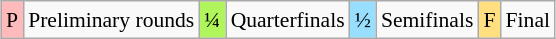<table class="wikitable" style="margin:0.5em auto; font-size:90%; line-height:1.25em;">
<tr>
<td bgcolor="#FFBBBB" align=center>P</td>
<td>Preliminary rounds</td>
<td bgcolor="#AFF55B" align=center>¼</td>
<td>Quarterfinals</td>
<td bgcolor="#97DEFF" align=center>½</td>
<td>Semifinals</td>
<td bgcolor="#FFDF80" align=center>F</td>
<td>Final</td>
</tr>
</table>
